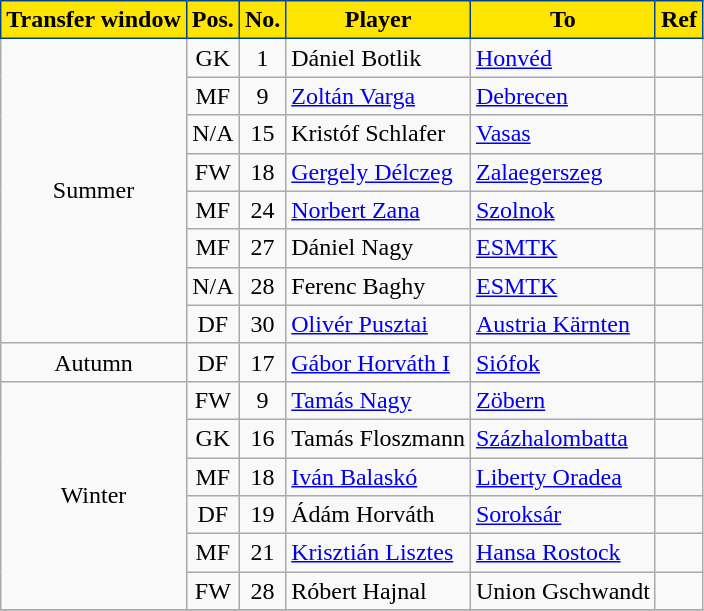<table class="wikitable plainrowheaders sortable">
<tr>
<th style="background-color:#FDE500;color:black;border:1px solid #004292">Transfer window</th>
<th style="background-color:#FDE500;color:black;border:1px solid #004292">Pos.</th>
<th style="background-color:#FDE500;color:black;border:1px solid #004292">No.</th>
<th style="background-color:#FDE500;color:black;border:1px solid #004292">Player</th>
<th style="background-color:#FDE500;color:black;border:1px solid #004292">To</th>
<th style="background-color:#FDE500;color:black;border:1px solid #004292">Ref</th>
</tr>
<tr>
<td rowspan="8" style="text-align:center;">Summer</td>
<td style="text-align:center;">GK</td>
<td style="text-align:center;">1</td>
<td style="text-align:left;"> Dániel Botlik</td>
<td style="text-align:left;"><a href='#'>Honvéd</a></td>
<td></td>
</tr>
<tr>
<td style="text-align:center;">MF</td>
<td style="text-align:center;">9</td>
<td style="text-align:left;"> <a href='#'>Zoltán Varga</a></td>
<td style="text-align:left;"><a href='#'>Debrecen</a></td>
<td></td>
</tr>
<tr>
<td style="text-align:center;">N/A</td>
<td style="text-align:center;">15</td>
<td style="text-align:left;"> Kristóf Schlafer</td>
<td style="text-align:left;"><a href='#'>Vasas</a></td>
<td></td>
</tr>
<tr>
<td style="text-align:center;">FW</td>
<td style="text-align:center;">18</td>
<td style="text-align:left;"> <a href='#'>Gergely Délczeg</a></td>
<td style="text-align:left;"><a href='#'>Zalaegerszeg</a></td>
<td></td>
</tr>
<tr>
<td style="text-align:center;">MF</td>
<td style="text-align:center;">24</td>
<td style="text-align:left;"> <a href='#'>Norbert Zana</a></td>
<td style="text-align:left;"><a href='#'>Szolnok</a></td>
<td></td>
</tr>
<tr>
<td style="text-align:center;">MF</td>
<td style="text-align:center;">27</td>
<td style="text-align:left;"> Dániel Nagy</td>
<td style="text-align:left;"><a href='#'>ESMTK</a></td>
<td></td>
</tr>
<tr>
<td style="text-align:center;">N/A</td>
<td style="text-align:center;">28</td>
<td style="text-align:left;"> Ferenc Baghy</td>
<td style="text-align:left;"><a href='#'>ESMTK</a></td>
<td></td>
</tr>
<tr>
<td style="text-align:center;">DF</td>
<td style="text-align:center;">30</td>
<td style="text-align:left;"> <a href='#'>Olivér Pusztai</a></td>
<td style="text-align:left;"> <a href='#'>Austria Kärnten</a></td>
<td></td>
</tr>
<tr>
<td style="text-align:center;">Autumn</td>
<td style="text-align:center;">DF</td>
<td style="text-align:center;">17</td>
<td style="text-align:left;"> <a href='#'>Gábor Horváth I</a></td>
<td style="text-align:left;"><a href='#'>Siófok</a></td>
<td></td>
</tr>
<tr>
<td rowspan="6" style="text-align:center;">Winter</td>
<td style="text-align:center;">FW</td>
<td style="text-align:center;">9</td>
<td style="text-align:left;"> <a href='#'>Tamás Nagy</a></td>
<td style="text-align:left;"> <a href='#'>Zöbern</a></td>
<td></td>
</tr>
<tr>
<td style="text-align:center;">GK</td>
<td style="text-align:center;">16</td>
<td style="text-align:left;"> Tamás Floszmann</td>
<td style="text-align:left;"><a href='#'>Százhalombatta</a></td>
<td></td>
</tr>
<tr>
<td style="text-align:center;">MF</td>
<td style="text-align:center;">18</td>
<td style="text-align:left;"> <a href='#'>Iván Balaskó</a></td>
<td style="text-align:left;"> <a href='#'>Liberty Oradea</a></td>
<td></td>
</tr>
<tr>
<td style="text-align:center;">DF</td>
<td style="text-align:center;">19</td>
<td style="text-align:left;"> Ádám Horváth</td>
<td style="text-align:left;"><a href='#'>Soroksár</a></td>
<td></td>
</tr>
<tr>
<td style="text-align:center;">MF</td>
<td style="text-align:center;">21</td>
<td style="text-align:left;"> <a href='#'>Krisztián Lisztes</a></td>
<td style="text-align:left;"> <a href='#'>Hansa Rostock</a></td>
<td></td>
</tr>
<tr>
<td style="text-align:center;">FW</td>
<td style="text-align:center;">28</td>
<td style="text-align:left;"> Róbert Hajnal</td>
<td style="text-align:left;"> Union Gschwandt</td>
<td></td>
</tr>
<tr>
</tr>
</table>
